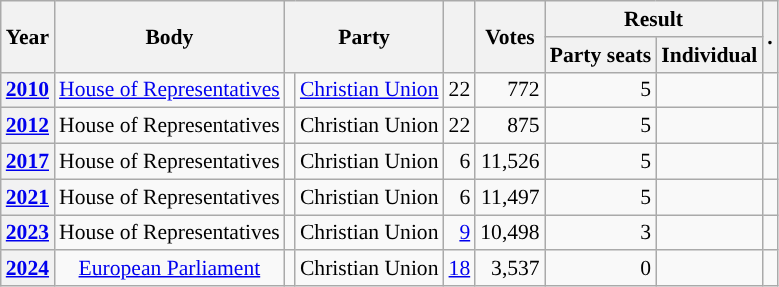<table class="wikitable plainrowheaders sortable" border=2 cellpadding=4 cellspacing=0 style="border: 1px #aaa solid; font-size: 90%; text-align:center;">
<tr>
<th scope="col" rowspan=2>Year</th>
<th scope="col" rowspan=2>Body</th>
<th scope="col" colspan=2 rowspan=2>Party</th>
<th scope="col" rowspan=2></th>
<th scope="col" rowspan=2>Votes</th>
<th scope="colgroup" colspan=2>Result</th>
<th scope="col" rowspan=2 class="unsortable">.</th>
</tr>
<tr>
<th scope="col">Party seats</th>
<th scope="col">Individual</th>
</tr>
<tr>
<th scope="row"><a href='#'>2010</a></th>
<td><a href='#'>House of Representatives</a></td>
<td style="background-color:"></td>
<td><a href='#'>Christian Union</a></td>
<td style=text-align:right>22</td>
<td style=text-align:right>772</td>
<td style=text-align:right>5</td>
<td></td>
<td></td>
</tr>
<tr>
<th scope="row"><a href='#'>2012</a></th>
<td>House of Representatives</td>
<td style="background-color:"></td>
<td>Christian Union</td>
<td style=text-align:right>22</td>
<td style=text-align:right>875</td>
<td style=text-align:right>5</td>
<td></td>
<td></td>
</tr>
<tr>
<th scope="row"><a href='#'>2017</a></th>
<td>House of Representatives</td>
<td style="background-color:"></td>
<td>Christian Union</td>
<td style=text-align:right>6</td>
<td style=text-align:right>11,526</td>
<td style=text-align:right>5</td>
<td></td>
<td></td>
</tr>
<tr>
<th scope="row"><a href='#'>2021</a></th>
<td>House of Representatives</td>
<td style="background-color:"></td>
<td>Christian Union</td>
<td style=text-align:right>6</td>
<td style=text-align:right>11,497</td>
<td style=text-align:right>5</td>
<td></td>
<td></td>
</tr>
<tr>
<th scope="row"><a href='#'>2023</a></th>
<td>House of Representatives</td>
<td style="background-color:"></td>
<td>Christian Union</td>
<td style=text-align:right><a href='#'>9</a></td>
<td style=text-align:right>10,498</td>
<td style=text-align:right>3</td>
<td></td>
<td></td>
</tr>
<tr>
<th scope="row"><a href='#'>2024</a></th>
<td><a href='#'>European Parliament</a></td>
<td style="background-color:"></td>
<td>Christian Union</td>
<td style=text-align:right><a href='#'>18</a></td>
<td style=text-align:right>3,537</td>
<td style=text-align:right>0</td>
<td></td>
<td></td>
</tr>
</table>
